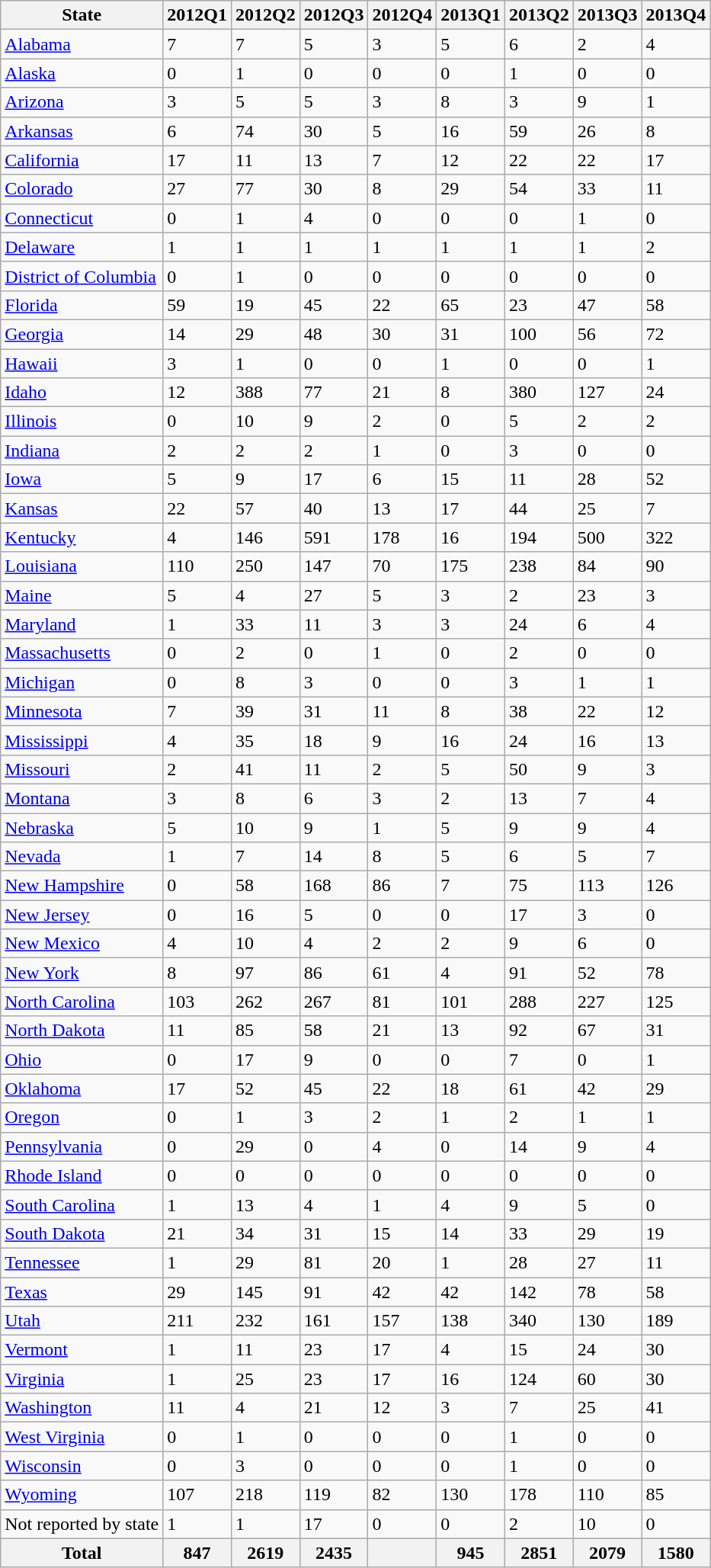<table class="wikitable sortable" border="1">
<tr>
<th>State</th>
<th>2012Q1</th>
<th>2012Q2</th>
<th>2012Q3</th>
<th>2012Q4</th>
<th>2013Q1</th>
<th>2013Q2</th>
<th>2013Q3</th>
<th>2013Q4</th>
</tr>
<tr>
<td><a href='#'>Alabama</a></td>
<td>7</td>
<td>7</td>
<td>5</td>
<td>3</td>
<td>5</td>
<td>6</td>
<td>2</td>
<td>4</td>
</tr>
<tr>
<td><a href='#'>Alaska</a></td>
<td>0</td>
<td>1</td>
<td>0</td>
<td>0</td>
<td>0</td>
<td>1</td>
<td>0</td>
<td>0</td>
</tr>
<tr>
<td><a href='#'>Arizona</a></td>
<td>3</td>
<td>5</td>
<td>5</td>
<td>3</td>
<td>8</td>
<td>3</td>
<td>9</td>
<td>1</td>
</tr>
<tr>
<td><a href='#'>Arkansas</a></td>
<td>6</td>
<td>74</td>
<td>30</td>
<td>5</td>
<td>16</td>
<td>59</td>
<td>26</td>
<td>8</td>
</tr>
<tr>
<td><a href='#'>California</a></td>
<td>17</td>
<td>11</td>
<td>13</td>
<td>7</td>
<td>12</td>
<td>22</td>
<td>22</td>
<td>17</td>
</tr>
<tr>
<td><a href='#'>Colorado</a></td>
<td>27</td>
<td>77</td>
<td>30</td>
<td>8</td>
<td>29</td>
<td>54</td>
<td>33</td>
<td>11</td>
</tr>
<tr>
<td><a href='#'>Connecticut</a></td>
<td>0</td>
<td>1</td>
<td>4</td>
<td>0</td>
<td>0</td>
<td>0</td>
<td>1</td>
<td>0</td>
</tr>
<tr>
<td><a href='#'>Delaware</a></td>
<td>1</td>
<td>1</td>
<td>1</td>
<td>1</td>
<td>1</td>
<td>1</td>
<td>1</td>
<td>2</td>
</tr>
<tr>
<td><a href='#'>District of Columbia</a></td>
<td>0</td>
<td>1</td>
<td>0</td>
<td>0</td>
<td>0</td>
<td>0</td>
<td>0</td>
<td>0</td>
</tr>
<tr>
<td><a href='#'>Florida</a></td>
<td>59</td>
<td>19</td>
<td>45</td>
<td>22</td>
<td>65</td>
<td>23</td>
<td>47</td>
<td>58</td>
</tr>
<tr>
<td><a href='#'>Georgia</a></td>
<td>14</td>
<td>29</td>
<td>48</td>
<td>30</td>
<td>31</td>
<td>100</td>
<td>56</td>
<td>72</td>
</tr>
<tr>
<td><a href='#'>Hawaii</a></td>
<td>3</td>
<td>1</td>
<td>0</td>
<td>0</td>
<td>1</td>
<td>0</td>
<td>0</td>
<td>1</td>
</tr>
<tr>
<td><a href='#'>Idaho</a></td>
<td>12</td>
<td>388</td>
<td>77</td>
<td>21</td>
<td>8</td>
<td>380</td>
<td>127</td>
<td>24</td>
</tr>
<tr>
<td><a href='#'>Illinois</a></td>
<td>0</td>
<td>10</td>
<td>9</td>
<td>2</td>
<td>0</td>
<td>5</td>
<td>2</td>
<td>2</td>
</tr>
<tr>
<td><a href='#'>Indiana</a></td>
<td>2</td>
<td>2</td>
<td>2</td>
<td>1</td>
<td>0</td>
<td>3</td>
<td>0</td>
<td>0</td>
</tr>
<tr>
<td><a href='#'>Iowa</a></td>
<td>5</td>
<td>9</td>
<td>17</td>
<td>6</td>
<td>15</td>
<td>11</td>
<td>28</td>
<td>52</td>
</tr>
<tr>
<td><a href='#'>Kansas</a></td>
<td>22</td>
<td>57</td>
<td>40</td>
<td>13</td>
<td>17</td>
<td>44</td>
<td>25</td>
<td>7</td>
</tr>
<tr>
<td><a href='#'>Kentucky</a></td>
<td>4</td>
<td>146</td>
<td>591</td>
<td>178</td>
<td>16</td>
<td>194</td>
<td>500</td>
<td>322</td>
</tr>
<tr>
<td><a href='#'>Louisiana</a></td>
<td>110</td>
<td>250</td>
<td>147</td>
<td>70</td>
<td>175</td>
<td>238</td>
<td>84</td>
<td>90</td>
</tr>
<tr>
<td><a href='#'>Maine</a></td>
<td>5</td>
<td>4</td>
<td>27</td>
<td>5</td>
<td>3</td>
<td>2</td>
<td>23</td>
<td>3</td>
</tr>
<tr>
<td><a href='#'>Maryland</a></td>
<td>1</td>
<td>33</td>
<td>11</td>
<td>3</td>
<td>3</td>
<td>24</td>
<td>6</td>
<td>4</td>
</tr>
<tr>
<td><a href='#'>Massachusetts</a></td>
<td>0</td>
<td>2</td>
<td>0</td>
<td>1</td>
<td>0</td>
<td>2</td>
<td>0</td>
<td>0</td>
</tr>
<tr>
<td><a href='#'>Michigan</a></td>
<td>0</td>
<td>8</td>
<td>3</td>
<td>0</td>
<td>0</td>
<td>3</td>
<td>1</td>
<td>1</td>
</tr>
<tr>
<td><a href='#'>Minnesota</a></td>
<td>7</td>
<td>39</td>
<td>31</td>
<td>11</td>
<td>8</td>
<td>38</td>
<td>22</td>
<td>12</td>
</tr>
<tr>
<td><a href='#'>Mississippi</a></td>
<td>4</td>
<td>35</td>
<td>18</td>
<td>9</td>
<td>16</td>
<td>24</td>
<td>16</td>
<td>13</td>
</tr>
<tr>
<td><a href='#'>Missouri</a></td>
<td>2</td>
<td>41</td>
<td>11</td>
<td>2</td>
<td>5</td>
<td>50</td>
<td>9</td>
<td>3</td>
</tr>
<tr>
<td><a href='#'>Montana</a></td>
<td>3</td>
<td>8</td>
<td>6</td>
<td>3</td>
<td>2</td>
<td>13</td>
<td>7</td>
<td>4</td>
</tr>
<tr>
<td><a href='#'>Nebraska</a></td>
<td>5</td>
<td>10</td>
<td>9</td>
<td>1</td>
<td>5</td>
<td>9</td>
<td>9</td>
<td>4</td>
</tr>
<tr>
<td><a href='#'>Nevada</a></td>
<td>1</td>
<td>7</td>
<td>14</td>
<td>8</td>
<td>5</td>
<td>6</td>
<td>5</td>
<td>7</td>
</tr>
<tr>
<td><a href='#'>New Hampshire</a></td>
<td>0</td>
<td>58</td>
<td>168</td>
<td>86</td>
<td>7</td>
<td>75</td>
<td>113</td>
<td>126</td>
</tr>
<tr>
<td><a href='#'>New Jersey</a></td>
<td>0</td>
<td>16</td>
<td>5</td>
<td>0</td>
<td>0</td>
<td>17</td>
<td>3</td>
<td>0</td>
</tr>
<tr>
<td><a href='#'>New Mexico</a></td>
<td>4</td>
<td>10</td>
<td>4</td>
<td>2</td>
<td>2</td>
<td>9</td>
<td>6</td>
<td>0</td>
</tr>
<tr>
<td><a href='#'>New York</a></td>
<td>8</td>
<td>97</td>
<td>86</td>
<td>61</td>
<td>4</td>
<td>91</td>
<td>52</td>
<td>78</td>
</tr>
<tr>
<td><a href='#'>North Carolina</a></td>
<td>103</td>
<td>262</td>
<td>267</td>
<td>81</td>
<td>101</td>
<td>288</td>
<td>227</td>
<td>125</td>
</tr>
<tr>
<td><a href='#'>North Dakota</a></td>
<td>11</td>
<td>85</td>
<td>58</td>
<td>21</td>
<td>13</td>
<td>92</td>
<td>67</td>
<td>31</td>
</tr>
<tr>
<td><a href='#'>Ohio</a></td>
<td>0</td>
<td>17</td>
<td>9</td>
<td>0</td>
<td>0</td>
<td>7</td>
<td>0</td>
<td>1</td>
</tr>
<tr>
<td><a href='#'>Oklahoma</a></td>
<td>17</td>
<td>52</td>
<td>45</td>
<td>22</td>
<td>18</td>
<td>61</td>
<td>42</td>
<td>29</td>
</tr>
<tr>
<td><a href='#'>Oregon</a></td>
<td>0</td>
<td>1</td>
<td>3</td>
<td>2</td>
<td>1</td>
<td>2</td>
<td>1</td>
<td>1</td>
</tr>
<tr>
<td><a href='#'>Pennsylvania</a></td>
<td>0</td>
<td>29</td>
<td>0</td>
<td>4</td>
<td>0</td>
<td>14</td>
<td>9</td>
<td>4</td>
</tr>
<tr>
<td><a href='#'>Rhode Island</a></td>
<td>0</td>
<td>0</td>
<td>0</td>
<td>0</td>
<td>0</td>
<td>0</td>
<td>0</td>
<td>0</td>
</tr>
<tr>
<td><a href='#'>South Carolina</a></td>
<td>1</td>
<td>13</td>
<td>4</td>
<td>1</td>
<td>4</td>
<td>9</td>
<td>5</td>
<td>0</td>
</tr>
<tr>
<td><a href='#'>South Dakota</a></td>
<td>21</td>
<td>34</td>
<td>31</td>
<td>15</td>
<td>14</td>
<td>33</td>
<td>29</td>
<td>19</td>
</tr>
<tr>
<td><a href='#'>Tennessee</a></td>
<td>1</td>
<td>29</td>
<td>81</td>
<td>20</td>
<td>1</td>
<td>28</td>
<td>27</td>
<td>11</td>
</tr>
<tr>
<td><a href='#'>Texas</a></td>
<td>29</td>
<td>145</td>
<td>91</td>
<td>42</td>
<td>42</td>
<td>142</td>
<td>78</td>
<td>58</td>
</tr>
<tr>
<td><a href='#'>Utah</a></td>
<td>211</td>
<td>232</td>
<td>161</td>
<td>157</td>
<td>138</td>
<td>340</td>
<td>130</td>
<td>189</td>
</tr>
<tr>
<td><a href='#'>Vermont</a></td>
<td>1</td>
<td>11</td>
<td>23</td>
<td>17</td>
<td>4</td>
<td>15</td>
<td>24</td>
<td>30</td>
</tr>
<tr>
<td><a href='#'>Virginia</a></td>
<td>1</td>
<td>25</td>
<td>23</td>
<td>17</td>
<td>16</td>
<td>124</td>
<td>60</td>
<td>30</td>
</tr>
<tr>
<td><a href='#'>Washington</a></td>
<td>11</td>
<td>4</td>
<td>21</td>
<td>12</td>
<td>3</td>
<td>7</td>
<td>25</td>
<td>41</td>
</tr>
<tr>
<td><a href='#'>West Virginia</a></td>
<td>0</td>
<td>1</td>
<td>0</td>
<td>0</td>
<td>0</td>
<td>1</td>
<td>0</td>
<td>0</td>
</tr>
<tr>
<td><a href='#'>Wisconsin</a></td>
<td>0</td>
<td>3</td>
<td>0</td>
<td>0</td>
<td>0</td>
<td>1</td>
<td>0</td>
<td>0</td>
</tr>
<tr>
<td><a href='#'>Wyoming</a></td>
<td>107</td>
<td>218</td>
<td>119</td>
<td>82</td>
<td>130</td>
<td>178</td>
<td>110</td>
<td>85</td>
</tr>
<tr>
<td>Not reported by state</td>
<td>1</td>
<td>1</td>
<td>17</td>
<td>0</td>
<td>0</td>
<td>2</td>
<td>10</td>
<td>0</td>
</tr>
<tr>
<th>Total</th>
<th>847</th>
<th>2619</th>
<th>2435</th>
<th></th>
<th>945</th>
<th>2851</th>
<th>2079</th>
<th>1580</th>
</tr>
</table>
